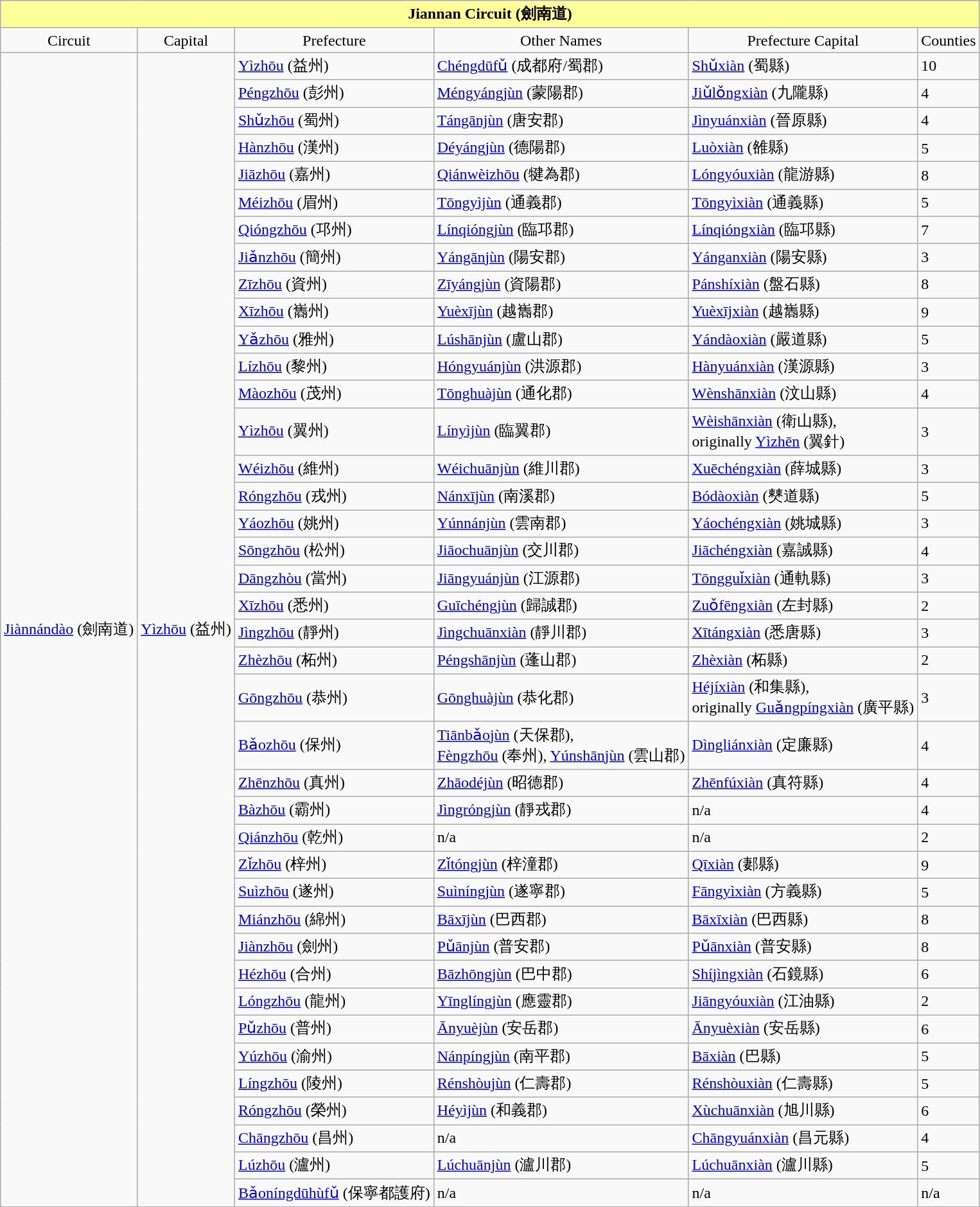<table class="wikitable collapsible collapsed">
<tr>
<th colspan="12" align="center" style="background: #ffff99;"><strong>Jiannan Circuit (劍南道)</strong></th>
</tr>
<tr align="center">
<td>Circuit</td>
<td>Capital</td>
<td>Prefecture</td>
<td>Other Names</td>
<td>Prefecture Capital</td>
<td>Counties</td>
</tr>
<tr>
<td rowspan="40"><a href='#'>Jiànnándào</a> (劍南道)</td>
<td rowspan="40"><a href='#'>Yìzhōu</a> (益州)</td>
<td><a href='#'>Yìzhōu</a> (益州)</td>
<td><a href='#'>Chéngdūfǔ</a> (成都府/蜀郡)</td>
<td><a href='#'>Shǔxiàn</a> (蜀縣)</td>
<td>10</td>
</tr>
<tr>
<td><a href='#'>Péngzhōu</a> (彭州)</td>
<td><a href='#'>Méngyángjùn</a> (蒙陽郡)</td>
<td><a href='#'>Jiǔlǒngxiàn</a> (九隴縣)</td>
<td>4</td>
</tr>
<tr>
<td><a href='#'>Shǔzhōu</a> (蜀州)</td>
<td><a href='#'>Tángānjùn</a> (唐安郡)</td>
<td><a href='#'>Jìnyuánxiàn</a> (晉原縣)</td>
<td>4</td>
</tr>
<tr>
<td><a href='#'>Hànzhōu</a> (漢州)</td>
<td><a href='#'>Déyángjùn</a> (德陽郡)</td>
<td><a href='#'>Luòxiàn</a> (雒縣)</td>
<td>5</td>
</tr>
<tr>
<td><a href='#'>Jiāzhōu</a> (嘉州)</td>
<td><a href='#'>Qiánwèizhōu</a> (犍為郡)</td>
<td><a href='#'>Lóngyóuxiàn</a> (龍游縣)</td>
<td>8</td>
</tr>
<tr>
<td><a href='#'>Méizhōu</a> (眉州)</td>
<td><a href='#'>Tōngyìjùn</a> (通義郡)</td>
<td><a href='#'>Tōngyìxiàn</a> (通義縣)</td>
<td>5</td>
</tr>
<tr>
<td><a href='#'>Qióngzhōu</a> (邛州)</td>
<td><a href='#'>Línqióngjùn</a> (臨邛郡)</td>
<td><a href='#'>Línqióngxiàn</a> (臨邛縣)</td>
<td>7</td>
</tr>
<tr>
<td><a href='#'>Jiǎnzhōu</a> (簡州)</td>
<td><a href='#'>Yángānjùn</a> (陽安郡)</td>
<td><a href='#'>Yánganxiàn</a> (陽安縣)</td>
<td>3</td>
</tr>
<tr>
<td><a href='#'>Zīzhōu</a> (資州)</td>
<td><a href='#'>Zīyángjùn</a> (資陽郡)</td>
<td><a href='#'>Pánshíxiàn</a> (盤石縣)</td>
<td>8</td>
</tr>
<tr>
<td><a href='#'>Xīzhōu</a> (巂州)</td>
<td><a href='#'>Yuèxījùn</a> (越巂郡)</td>
<td><a href='#'>Yuèxījxiàn</a> (越巂縣)</td>
<td>9</td>
</tr>
<tr>
<td><a href='#'>Yǎzhōu</a> (雅州)</td>
<td><a href='#'>Lúshānjùn</a> (盧山郡)</td>
<td><a href='#'>Yándàoxiàn</a> (嚴道縣)</td>
<td>5</td>
</tr>
<tr>
<td><a href='#'>Lízhōu</a> (黎州)</td>
<td><a href='#'>Hóngyuánjùn</a> (洪源郡)</td>
<td><a href='#'>Hànyuánxiàn</a> (漢源縣)</td>
<td>3</td>
</tr>
<tr>
<td><a href='#'>Màozhōu</a> (茂州)</td>
<td><a href='#'>Tōnghuàjùn</a> (通化郡)</td>
<td><a href='#'>Wènshānxiàn</a> (汶山縣)</td>
<td>4</td>
</tr>
<tr>
<td><a href='#'>Yìzhōu</a> (翼州)</td>
<td><a href='#'>Línyìjùn</a> (臨翼郡)</td>
<td><a href='#'>Wèishānxiàn</a> (衛山縣),<br>originally <a href='#'>Yìzhēn</a> (翼針)</td>
<td>3</td>
</tr>
<tr>
<td><a href='#'>Wéizhōu</a> (維州)</td>
<td><a href='#'>Wéichuānjùn</a> (維川郡)</td>
<td><a href='#'>Xuēchéngxiàn</a> (薛城縣)</td>
<td>3</td>
</tr>
<tr>
<td><a href='#'>Róngzhōu</a> (戎州)</td>
<td><a href='#'>Nánxījùn</a> (南溪郡)</td>
<td><a href='#'>Bódàoxiàn</a> (僰道縣)</td>
<td>5</td>
</tr>
<tr>
<td><a href='#'>Yáozhōu</a> (姚州)</td>
<td><a href='#'>Yúnnánjùn</a> (雲南郡)</td>
<td><a href='#'>Yáochéngxiàn</a> (姚城縣)</td>
<td>3</td>
</tr>
<tr>
<td><a href='#'>Sōngzhōu</a> (松州)</td>
<td><a href='#'>Jiāochuānjùn</a> (交川郡)</td>
<td><a href='#'>Jiāchéngxiàn</a> (嘉誠縣)</td>
<td>4</td>
</tr>
<tr>
<td><a href='#'>Dāngzhòu</a> (當州)</td>
<td><a href='#'>Jiāngyuánjùn</a> (江源郡)</td>
<td><a href='#'>Tōngguǐxiàn</a> (通軌縣)</td>
<td>3</td>
</tr>
<tr>
<td><a href='#'>Xīzhōu</a> (悉州)</td>
<td><a href='#'>Guīchéngjùn</a> (歸誠郡)</td>
<td><a href='#'>Zuǒfēngxiàn</a> (左封縣)</td>
<td>2</td>
</tr>
<tr>
<td><a href='#'>Jìngzhōu</a> (靜州)</td>
<td><a href='#'>Jìngchuānxiàn</a> (靜川郡)</td>
<td><a href='#'>Xītángxiàn</a> (悉唐縣)</td>
<td>3</td>
</tr>
<tr>
<td><a href='#'>Zhèzhōu</a> (柘州)</td>
<td><a href='#'>Péngshānjùn</a> (蓬山郡)</td>
<td><a href='#'>Zhèxiàn</a> (柘縣)</td>
<td>2</td>
</tr>
<tr>
<td><a href='#'>Gōngzhōu</a> (恭州)</td>
<td><a href='#'>Gōnghuàjùn</a> (恭化郡)</td>
<td><a href='#'>Héjíxiàn</a> (和集縣),<br>originally <a href='#'>Guǎngpíngxiàn</a> (廣平縣)</td>
<td>3</td>
</tr>
<tr>
<td><a href='#'>Bǎozhōu</a> (保州)</td>
<td><a href='#'>Tiānbǎojùn</a> (天保郡),<br><a href='#'>Fèngzhōu</a> (奉州), <a href='#'>Yúnshānjùn</a> (雲山郡)</td>
<td><a href='#'>Dìngliánxiàn</a> (定廉縣)</td>
<td>4</td>
</tr>
<tr>
<td><a href='#'>Zhēnzhōu</a> (真州)</td>
<td><a href='#'>Zhāodéjùn</a> (昭德郡)</td>
<td><a href='#'>Zhēnfúxiàn</a> (真符縣)</td>
<td>4</td>
</tr>
<tr>
<td><a href='#'>Bàzhōu</a> (霸州)</td>
<td><a href='#'>Jìngróngjùn</a> (靜戎郡)</td>
<td>n/a</td>
<td>4</td>
</tr>
<tr>
<td><a href='#'>Qiánzhōu</a> (乾州)</td>
<td>n/a</td>
<td>n/a</td>
<td>2</td>
</tr>
<tr>
<td><a href='#'>Zǐzhōu</a> (梓州)</td>
<td><a href='#'>Zǐtóngjùn</a> (梓潼郡)</td>
<td><a href='#'>Qīxiàn</a> (郪縣)</td>
<td>9</td>
</tr>
<tr>
<td><a href='#'>Suìzhōu</a> (遂州)</td>
<td><a href='#'>Suìníngjùn</a> (遂寧郡)</td>
<td><a href='#'>Fāngyìxiàn</a> (方義縣)</td>
<td>5</td>
</tr>
<tr>
<td><a href='#'>Miánzhōu</a> (綿州)</td>
<td><a href='#'>Bāxījùn</a> (巴西郡)</td>
<td><a href='#'>Bāxīxiàn</a> (巴西縣)</td>
<td>8</td>
</tr>
<tr>
<td><a href='#'>Jiànzhōu</a> (劍州)</td>
<td><a href='#'>Pǔānjùn</a> (普安郡)</td>
<td><a href='#'>Pǔānxiàn</a> (普安縣)</td>
<td>8</td>
</tr>
<tr>
<td><a href='#'>Hézhōu</a> (合州)</td>
<td><a href='#'>Bāzhōngjùn</a> (巴中郡)</td>
<td><a href='#'>Shíjìngxiàn</a> (石鏡縣)</td>
<td>6</td>
</tr>
<tr>
<td><a href='#'>Lóngzhōu</a> (龍州)</td>
<td><a href='#'>Yīnglíngjùn</a> (應靈郡)</td>
<td><a href='#'>Jiāngyóuxiàn</a> (江油縣)</td>
<td>2</td>
</tr>
<tr>
<td><a href='#'>Pǔzhōu</a> (普州)</td>
<td><a href='#'>Ānyuèjùn</a> (安岳郡)</td>
<td><a href='#'>Ānyuèxiàn</a> (安岳縣)</td>
<td>6</td>
</tr>
<tr>
<td><a href='#'>Yúzhōu</a> (渝州)</td>
<td><a href='#'>Nánpíngjùn</a> (南平郡)</td>
<td><a href='#'>Bāxiàn</a> (巴縣)</td>
<td>5</td>
</tr>
<tr>
<td><a href='#'>Língzhōu</a> (陵州)</td>
<td><a href='#'>Rénshòujùn</a> (仁壽郡)</td>
<td><a href='#'>Rénshòuxiàn</a> (仁壽縣)</td>
<td>5</td>
</tr>
<tr>
<td><a href='#'>Róngzhōu</a> (榮州)</td>
<td><a href='#'>Héyìjùn</a> (和義郡)</td>
<td><a href='#'>Xùchuānxiàn</a> (旭川縣)</td>
<td>6</td>
</tr>
<tr>
<td><a href='#'>Chāngzhōu</a> (昌州)</td>
<td>n/a</td>
<td><a href='#'>Chāngyuánxiàn</a> (昌元縣)</td>
<td>4</td>
</tr>
<tr>
<td><a href='#'>Lúzhōu</a> (瀘州)</td>
<td><a href='#'>Lúchuānjùn</a> (瀘川郡)</td>
<td><a href='#'>Lúchuānxiàn</a> (瀘川縣)</td>
<td>5</td>
</tr>
<tr>
<td><a href='#'>Bǎoníngdūhùfǔ</a> (保寧都護府)</td>
<td>n/a</td>
<td>n/a</td>
<td>n/a</td>
</tr>
</table>
